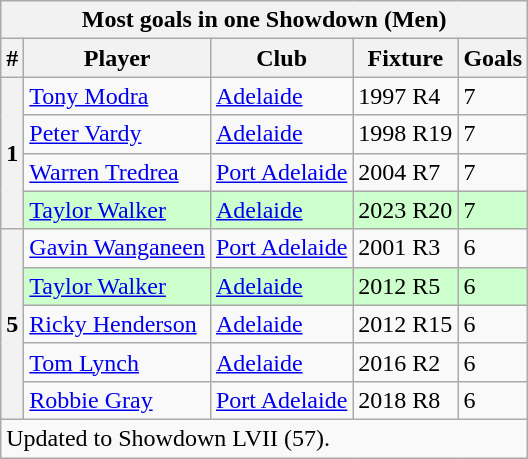<table class="wikitable">
<tr>
<th colspan="5">Most goals in one Showdown (Men)</th>
</tr>
<tr>
<th>#</th>
<th>Player</th>
<th>Club</th>
<th>Fixture</th>
<th>Goals</th>
</tr>
<tr>
<th rowspan="4">1</th>
<td><a href='#'>Tony Modra</a></td>
<td><a href='#'>Adelaide</a></td>
<td>1997 R4</td>
<td>7</td>
</tr>
<tr>
<td><a href='#'>Peter Vardy</a></td>
<td><a href='#'>Adelaide</a></td>
<td>1998 R19</td>
<td>7</td>
</tr>
<tr>
<td><a href='#'>Warren Tredrea</a></td>
<td><a href='#'>Port Adelaide</a></td>
<td>2004 R7</td>
<td>7</td>
</tr>
<tr style="background:#cfc;">
<td><a href='#'>Taylor Walker</a></td>
<td><a href='#'>Adelaide</a></td>
<td>2023 R20</td>
<td>7</td>
</tr>
<tr>
<th rowspan="5">5</th>
<td><a href='#'>Gavin Wanganeen</a></td>
<td><a href='#'>Port Adelaide</a></td>
<td>2001 R3</td>
<td>6</td>
</tr>
<tr style="background:#cfc;">
<td><a href='#'>Taylor Walker</a></td>
<td><a href='#'>Adelaide</a></td>
<td>2012 R5</td>
<td>6</td>
</tr>
<tr>
<td><a href='#'>Ricky Henderson</a></td>
<td><a href='#'>Adelaide</a></td>
<td>2012 R15</td>
<td>6</td>
</tr>
<tr>
<td><a href='#'>Tom Lynch</a></td>
<td><a href='#'>Adelaide</a></td>
<td>2016 R2</td>
<td>6</td>
</tr>
<tr>
<td><a href='#'>Robbie Gray</a></td>
<td><a href='#'>Port Adelaide</a></td>
<td>2018 R8</td>
<td>6</td>
</tr>
<tr>
<td colspan="5">Updated to Showdown LVII (57).</td>
</tr>
</table>
